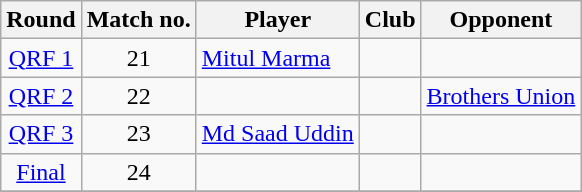<table class="wikitable" style="text-align:center">
<tr>
<th>Round</th>
<th>Match no.</th>
<th>Player</th>
<th>Club</th>
<th>Opponent</th>
</tr>
<tr>
<td><a href='#'>QRF 1</a></td>
<td>21</td>
<td align="left"> <a href='#'>Mitul Marma</a></td>
<td></td>
<td></td>
</tr>
<tr>
<td><a href='#'>QRF 2</a></td>
<td>22</td>
<td align="left"></td>
<td></td>
<td><a href='#'>Brothers Union</a></td>
</tr>
<tr>
<td><a href='#'>QRF 3</a></td>
<td>23</td>
<td align="left"> <a href='#'>Md Saad Uddin</a></td>
<td></td>
<td></td>
</tr>
<tr>
<td><a href='#'>Final</a></td>
<td>24</td>
<td align="left"></td>
<td></td>
<td></td>
</tr>
<tr>
</tr>
</table>
